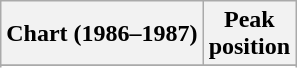<table class="wikitable sortable plainrowheaders" style="text-align:center">
<tr>
<th scope="col">Chart (1986–1987)</th>
<th scope="col">Peak<br>position</th>
</tr>
<tr>
</tr>
<tr>
</tr>
<tr>
</tr>
</table>
